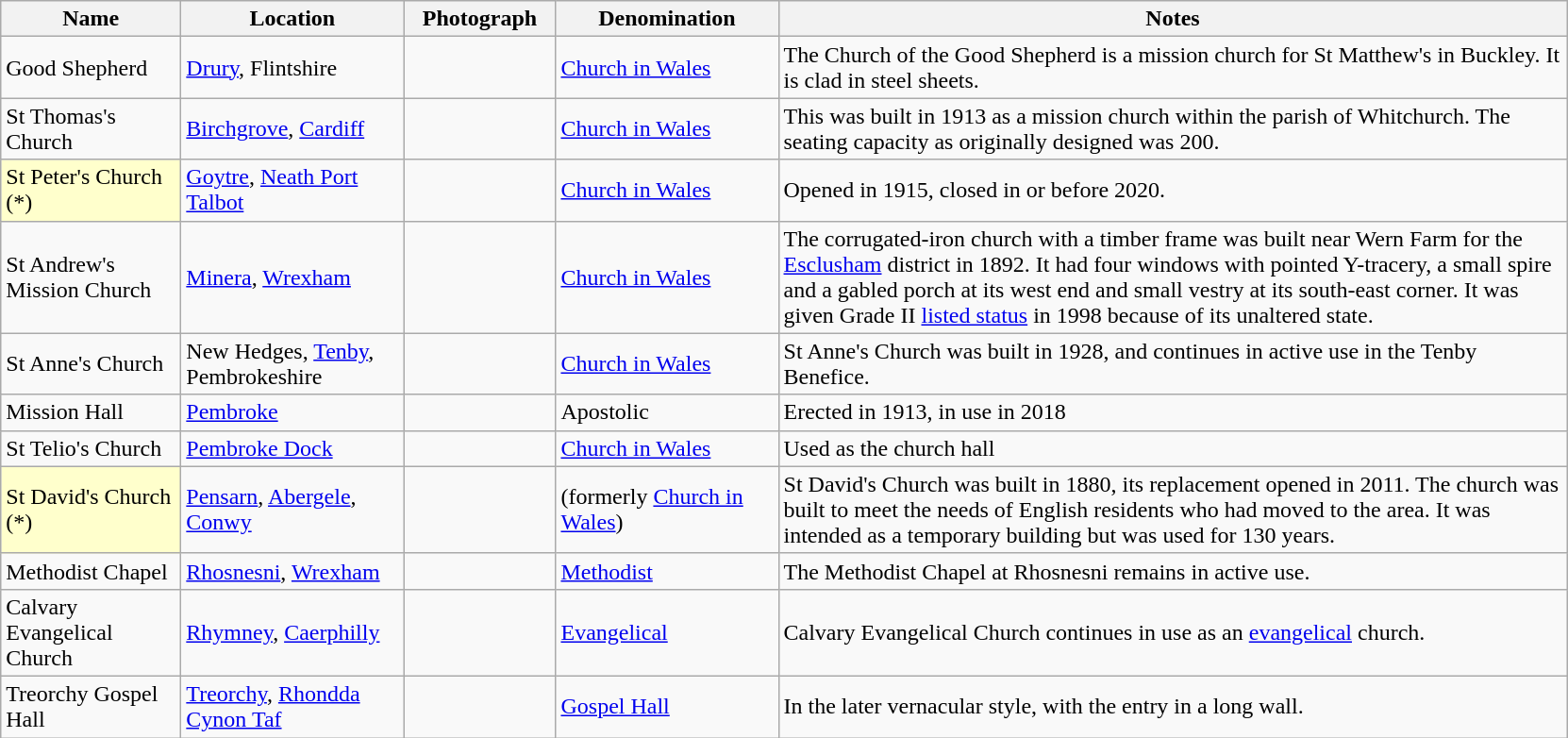<table class="wikitable sortable">
<tr>
<th style="width:120px">Name</th>
<th style="width:150px">Location</th>
<th style="width:100px" class="unsortable">Photograph</th>
<th style="width:150px">Denomination</th>
<th style="width:550px" class="unsortable">Notes</th>
</tr>
<tr>
<td>Good Shepherd</td>
<td><a href='#'>Drury</a>, Flintshire<br><small></small></td>
<td></td>
<td><a href='#'>Church in Wales</a></td>
<td>The Church of the Good Shepherd is a mission church for St Matthew's in Buckley. It is clad in steel sheets.</td>
</tr>
<tr>
<td>St Thomas's Church</td>
<td><a href='#'>Birchgrove</a>, <a href='#'>Cardiff</a><br><small></small></td>
<td></td>
<td><a href='#'>Church in Wales</a></td>
<td>This was built in 1913 as a mission church within the parish of Whitchurch.  The seating capacity as originally designed was 200.</td>
</tr>
<tr>
<td style="background:#ffc;">St Peter's Church (*)</td>
<td><a href='#'>Goytre</a>, <a href='#'>Neath Port Talbot</a><br><small></small></td>
<td></td>
<td><a href='#'>Church in Wales</a></td>
<td>Opened in 1915, closed in or before 2020.</td>
</tr>
<tr>
<td>St Andrew's Mission Church</td>
<td><a href='#'>Minera</a>, <a href='#'>Wrexham</a><br><small></small></td>
<td></td>
<td><a href='#'>Church in Wales</a></td>
<td>The corrugated-iron church with a timber frame was built near Wern Farm for the <a href='#'>Esclusham</a> district in 1892. It had four windows with pointed Y-tracery, a small spire and a gabled porch at its west end and small vestry at its south-east corner. It was given Grade II <a href='#'>listed status</a> in 1998 because of its unaltered state.</td>
</tr>
<tr>
<td>St Anne's Church</td>
<td>New Hedges, <a href='#'>Tenby</a>, Pembrokeshire<br><small></small></td>
<td></td>
<td><a href='#'>Church in Wales</a></td>
<td>St Anne's Church was built in 1928, and continues in active use in the Tenby Benefice.</td>
</tr>
<tr>
<td>Mission Hall</td>
<td><a href='#'>Pembroke</a><br><small></small></td>
<td></td>
<td>Apostolic</td>
<td>Erected in 1913, in use in 2018</td>
</tr>
<tr>
<td>St Telio's Church</td>
<td><a href='#'>Pembroke Dock</a><br><small></small></td>
<td></td>
<td><a href='#'>Church in Wales</a></td>
<td>Used as the church hall</td>
</tr>
<tr>
<td style="background:#ffc;">St David's Church (*)</td>
<td><a href='#'>Pensarn</a>, <a href='#'>Abergele</a>, <a href='#'>Conwy</a><br><small></small></td>
<td></td>
<td>(formerly <a href='#'>Church in Wales</a>)</td>
<td>St David's Church was built in 1880, its replacement opened in 2011. The church was built to meet the needs of English residents who had moved to the area. It was intended as a temporary building but was used for 130 years.</td>
</tr>
<tr>
<td>Methodist Chapel</td>
<td><a href='#'>Rhosnesni</a>, <a href='#'>Wrexham</a><br><small></small></td>
<td></td>
<td><a href='#'>Methodist</a></td>
<td>The Methodist Chapel at Rhosnesni remains in active use.</td>
</tr>
<tr>
<td>Calvary Evangelical Church</td>
<td><a href='#'>Rhymney</a>, <a href='#'>Caerphilly</a><br><small></small></td>
<td></td>
<td><a href='#'>Evangelical</a></td>
<td>Calvary Evangelical Church continues in use as an <a href='#'>evangelical</a> church.</td>
</tr>
<tr>
<td>Treorchy Gospel Hall</td>
<td><a href='#'>Treorchy</a>, <a href='#'>Rhondda Cynon Taf</a><br><small></small></td>
<td></td>
<td><a href='#'>Gospel Hall</a></td>
<td>In the later vernacular style, with the entry in a long wall.</td>
</tr>
</table>
